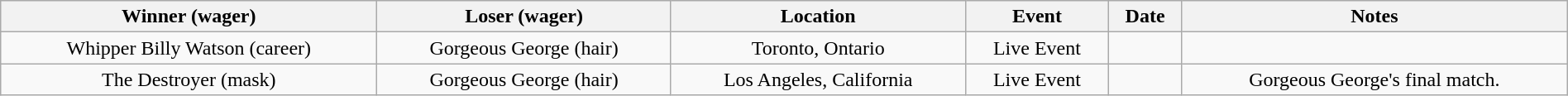<table class="wikitable sortable" width=100% style="text-align: center">
<tr>
<th scope="col">Winner (wager)</th>
<th scope="col">Loser (wager)</th>
<th scope="col">Location</th>
<th scope="col">Event</th>
<th scope="col">Date</th>
<th class="unsortable" scope="col">Notes</th>
</tr>
<tr>
<td>Whipper Billy Watson (career)</td>
<td>Gorgeous George (hair)</td>
<td>Toronto, Ontario</td>
<td>Live Event</td>
<td></td>
<td></td>
</tr>
<tr>
<td>The Destroyer (mask)</td>
<td>Gorgeous George (hair)</td>
<td>Los Angeles, California</td>
<td>Live Event</td>
<td></td>
<td>Gorgeous George's final match.</td>
</tr>
</table>
